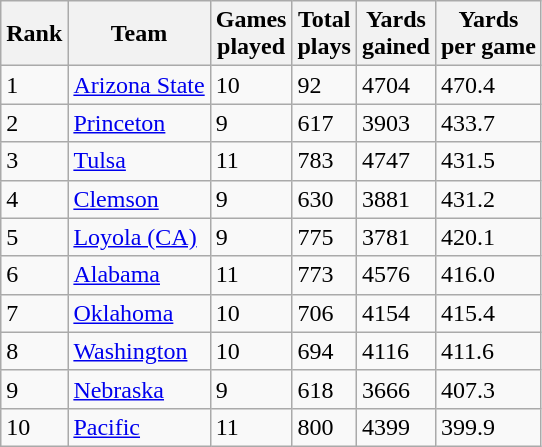<table class="wikitable sortable">
<tr>
<th>Rank</th>
<th>Team</th>
<th>Games<br>played</th>
<th>Total<br>plays</th>
<th>Yards<br>gained</th>
<th>Yards<br>per game</th>
</tr>
<tr>
<td>1</td>
<td><a href='#'>Arizona State</a></td>
<td>10</td>
<td>92</td>
<td>4704</td>
<td>470.4</td>
</tr>
<tr>
<td>2</td>
<td><a href='#'>Princeton</a></td>
<td>9</td>
<td>617</td>
<td>3903</td>
<td>433.7</td>
</tr>
<tr>
<td>3</td>
<td><a href='#'>Tulsa</a></td>
<td>11</td>
<td>783</td>
<td>4747</td>
<td>431.5</td>
</tr>
<tr>
<td>4</td>
<td><a href='#'>Clemson</a></td>
<td>9</td>
<td>630</td>
<td>3881</td>
<td>431.2</td>
</tr>
<tr>
<td>5</td>
<td><a href='#'>Loyola (CA)</a></td>
<td>9</td>
<td>775</td>
<td>3781</td>
<td>420.1</td>
</tr>
<tr>
<td>6</td>
<td><a href='#'>Alabama</a></td>
<td>11</td>
<td>773</td>
<td>4576</td>
<td>416.0</td>
</tr>
<tr>
<td>7</td>
<td><a href='#'>Oklahoma</a></td>
<td>10</td>
<td>706</td>
<td>4154</td>
<td>415.4</td>
</tr>
<tr>
<td>8</td>
<td><a href='#'>Washington</a></td>
<td>10</td>
<td>694</td>
<td>4116</td>
<td>411.6</td>
</tr>
<tr>
<td>9</td>
<td><a href='#'>Nebraska</a></td>
<td>9</td>
<td>618</td>
<td>3666</td>
<td>407.3</td>
</tr>
<tr>
<td>10</td>
<td><a href='#'>Pacific</a></td>
<td>11</td>
<td>800</td>
<td>4399</td>
<td>399.9</td>
</tr>
</table>
